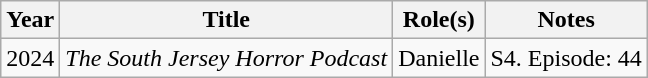<table class="wikitable sortable">
<tr>
<th>Year</th>
<th>Title</th>
<th>Role(s)</th>
<th class="unsortable">Notes</th>
</tr>
<tr>
<td>2024</td>
<td><em>The South Jersey Horror Podcast</em></td>
<td>Danielle</td>
<td>S4. Episode: 44</td>
</tr>
</table>
